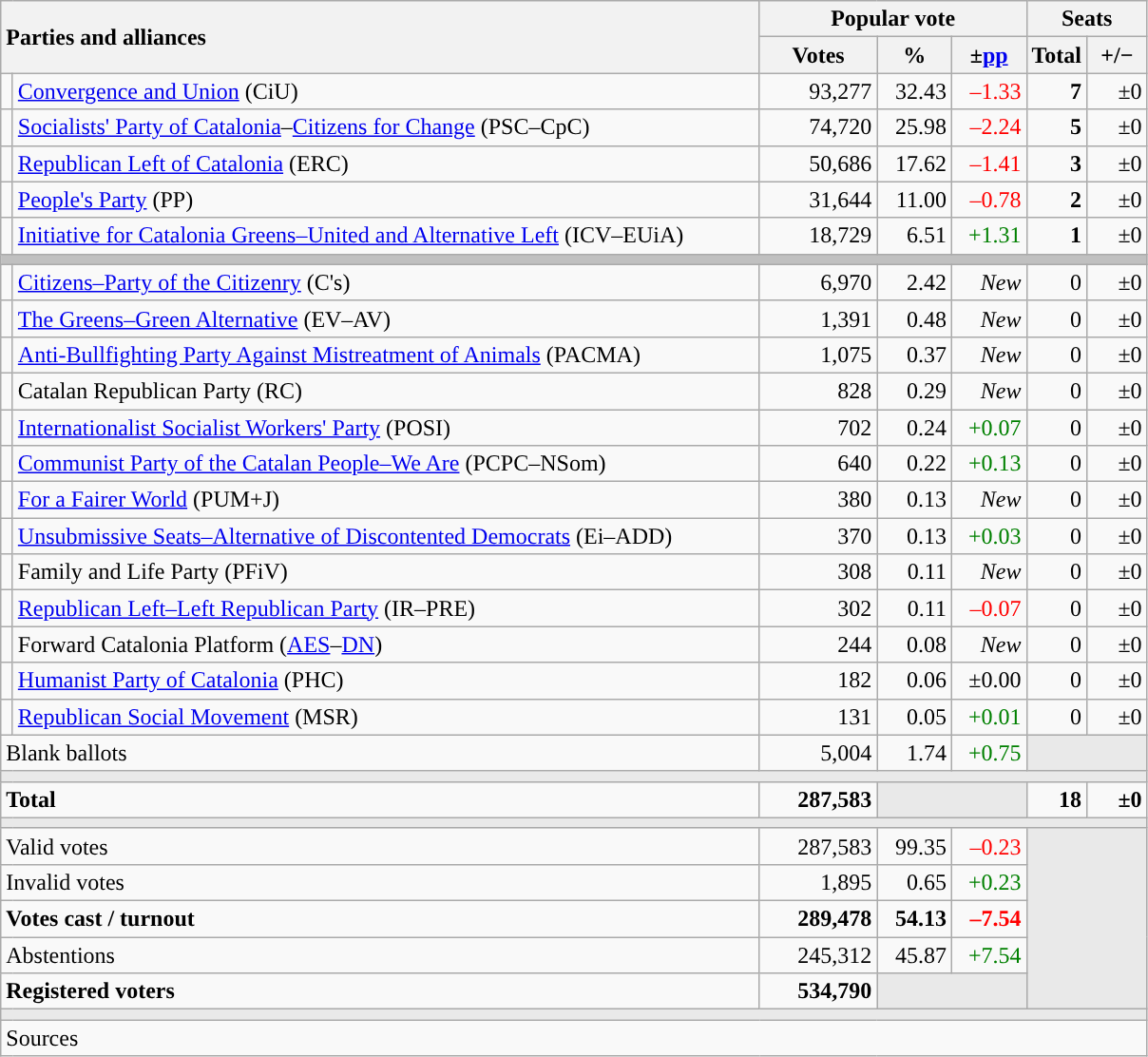<table class="wikitable" style="text-align:right;">
<tr>
<th style="text-align:left;" rowspan="2" colspan="2" width="525">Parties and alliances</th>
<th colspan="3">Popular vote</th>
<th colspan="2">Seats</th>
</tr>
<tr>
<th width="75">Votes</th>
<th width="45">%</th>
<th width="45">±<a href='#'>pp</a></th>
<th width="35">Total</th>
<th width="35">+/−</th>
</tr>
<tr>
<td width="1" style="color:inherit;background:"></td>
<td align="left"><a href='#'>Convergence and Union</a> (CiU)</td>
<td>93,277</td>
<td>32.43</td>
<td style="color:red;">–1.33</td>
<td><strong>7</strong></td>
<td>±0</td>
</tr>
<tr>
<td style="color:inherit;background:"></td>
<td align="left"><a href='#'>Socialists' Party of Catalonia</a>–<a href='#'>Citizens for Change</a> (PSC–CpC)</td>
<td>74,720</td>
<td>25.98</td>
<td style="color:red;">–2.24</td>
<td><strong>5</strong></td>
<td>±0</td>
</tr>
<tr>
<td style="color:inherit;background:"></td>
<td align="left"><a href='#'>Republican Left of Catalonia</a> (ERC)</td>
<td>50,686</td>
<td>17.62</td>
<td style="color:red;">–1.41</td>
<td><strong>3</strong></td>
<td>±0</td>
</tr>
<tr>
<td style="color:inherit;background:"></td>
<td align="left"><a href='#'>People's Party</a> (PP)</td>
<td>31,644</td>
<td>11.00</td>
<td style="color:red;">–0.78</td>
<td><strong>2</strong></td>
<td>±0</td>
</tr>
<tr>
<td style="color:inherit;background:"></td>
<td align="left"><a href='#'>Initiative for Catalonia Greens–United and Alternative Left</a> (ICV–EUiA)</td>
<td>18,729</td>
<td>6.51</td>
<td style="color:green;">+1.31</td>
<td><strong>1</strong></td>
<td>±0</td>
</tr>
<tr>
<td colspan="7" bgcolor="#C0C0C0"></td>
</tr>
<tr>
<td style="color:inherit;background:"></td>
<td align="left"><a href='#'>Citizens–Party of the Citizenry</a> (C's)</td>
<td>6,970</td>
<td>2.42</td>
<td><em>New</em></td>
<td>0</td>
<td>±0</td>
</tr>
<tr>
<td style="color:inherit;background:"></td>
<td align="left"><a href='#'>The Greens–Green Alternative</a> (EV–AV)</td>
<td>1,391</td>
<td>0.48</td>
<td><em>New</em></td>
<td>0</td>
<td>±0</td>
</tr>
<tr>
<td style="color:inherit;background:"></td>
<td align="left"><a href='#'>Anti-Bullfighting Party Against Mistreatment of Animals</a> (PACMA)</td>
<td>1,075</td>
<td>0.37</td>
<td><em>New</em></td>
<td>0</td>
<td>±0</td>
</tr>
<tr>
<td style="color:inherit;background:"></td>
<td align="left">Catalan Republican Party (RC)</td>
<td>828</td>
<td>0.29</td>
<td><em>New</em></td>
<td>0</td>
<td>±0</td>
</tr>
<tr>
<td style="color:inherit;background:"></td>
<td align="left"><a href='#'>Internationalist Socialist Workers' Party</a> (POSI)</td>
<td>702</td>
<td>0.24</td>
<td style="color:green;">+0.07</td>
<td>0</td>
<td>±0</td>
</tr>
<tr>
<td style="color:inherit;background:"></td>
<td align="left"><a href='#'>Communist Party of the Catalan People–We Are</a> (PCPC–NSom)</td>
<td>640</td>
<td>0.22</td>
<td style="color:green;">+0.13</td>
<td>0</td>
<td>±0</td>
</tr>
<tr>
<td style="color:inherit;background:"></td>
<td align="left"><a href='#'>For a Fairer World</a> (PUM+J)</td>
<td>380</td>
<td>0.13</td>
<td><em>New</em></td>
<td>0</td>
<td>±0</td>
</tr>
<tr>
<td style="color:inherit;background:"></td>
<td align="left"><a href='#'>Unsubmissive Seats–Alternative of Discontented Democrats</a> (Ei–ADD)</td>
<td>370</td>
<td>0.13</td>
<td style="color:green;">+0.03</td>
<td>0</td>
<td>±0</td>
</tr>
<tr>
<td style="color:inherit;background:"></td>
<td align="left">Family and Life Party (PFiV)</td>
<td>308</td>
<td>0.11</td>
<td><em>New</em></td>
<td>0</td>
<td>±0</td>
</tr>
<tr>
<td style="color:inherit;background:"></td>
<td align="left"><a href='#'>Republican Left–Left Republican Party</a> (IR–PRE)</td>
<td>302</td>
<td>0.11</td>
<td style="color:red;">–0.07</td>
<td>0</td>
<td>±0</td>
</tr>
<tr>
<td style="color:inherit;background:"></td>
<td align="left">Forward Catalonia Platform (<a href='#'>AES</a>–<a href='#'>DN</a>)</td>
<td>244</td>
<td>0.08</td>
<td><em>New</em></td>
<td>0</td>
<td>±0</td>
</tr>
<tr>
<td style="color:inherit;background:"></td>
<td align="left"><a href='#'>Humanist Party of Catalonia</a> (PHC)</td>
<td>182</td>
<td>0.06</td>
<td>±0.00</td>
<td>0</td>
<td>±0</td>
</tr>
<tr>
<td style="color:inherit;background:"></td>
<td align="left"><a href='#'>Republican Social Movement</a> (MSR)</td>
<td>131</td>
<td>0.05</td>
<td style="color:green;">+0.01</td>
<td>0</td>
<td>±0</td>
</tr>
<tr>
<td align="left" colspan="2">Blank ballots</td>
<td>5,004</td>
<td>1.74</td>
<td style="color:green;">+0.75</td>
<td bgcolor="#E9E9E9" colspan="2"></td>
</tr>
<tr>
<td colspan="7" bgcolor="#E9E9E9"></td>
</tr>
<tr style="font-weight:bold;">
<td align="left" colspan="2">Total</td>
<td>287,583</td>
<td bgcolor="#E9E9E9" colspan="2"></td>
<td>18</td>
<td>±0</td>
</tr>
<tr>
<td colspan="7" bgcolor="#E9E9E9"></td>
</tr>
<tr>
<td align="left" colspan="2">Valid votes</td>
<td>287,583</td>
<td>99.35</td>
<td style="color:red;">–0.23</td>
<td bgcolor="#E9E9E9" colspan="2" rowspan="5"></td>
</tr>
<tr>
<td align="left" colspan="2">Invalid votes</td>
<td>1,895</td>
<td>0.65</td>
<td style="color:green;">+0.23</td>
</tr>
<tr style="font-weight:bold;">
<td align="left" colspan="2">Votes cast / turnout</td>
<td>289,478</td>
<td>54.13</td>
<td style="color:red;">–7.54</td>
</tr>
<tr>
<td align="left" colspan="2">Abstentions</td>
<td>245,312</td>
<td>45.87</td>
<td style="color:green;">+7.54</td>
</tr>
<tr style="font-weight:bold;">
<td align="left" colspan="2">Registered voters</td>
<td>534,790</td>
<td bgcolor="#E9E9E9" colspan="2"></td>
</tr>
<tr>
<td colspan="7" bgcolor="#E9E9E9"></td>
</tr>
<tr>
<td align="left" colspan="7">Sources</td>
</tr>
</table>
